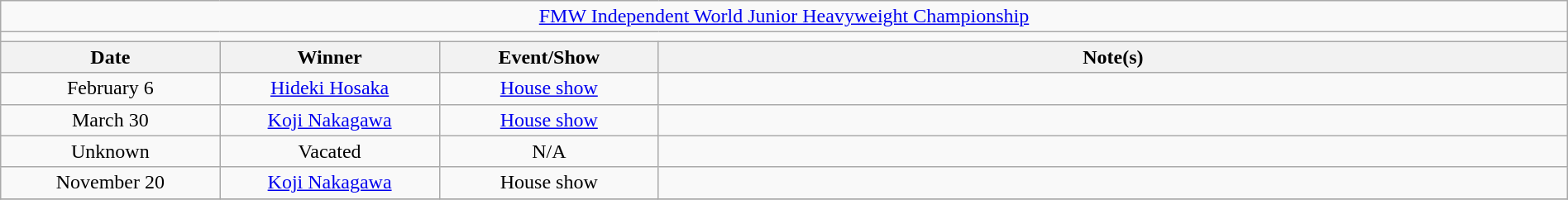<table class="wikitable" style="text-align:center; width:100%;">
<tr>
<td colspan="5"><a href='#'>FMW Independent World Junior Heavyweight Championship</a></td>
</tr>
<tr>
<td colspan="5"><strong></strong></td>
</tr>
<tr>
<th width="14%">Date</th>
<th width="14%">Winner</th>
<th width="14%">Event/Show</th>
<th width="58%">Note(s)</th>
</tr>
<tr>
<td>February 6</td>
<td><a href='#'>Hideki Hosaka</a></td>
<td><a href='#'>House show</a></td>
<td align="left"></td>
</tr>
<tr>
<td>March 30</td>
<td><a href='#'>Koji Nakagawa</a></td>
<td><a href='#'>House show</a></td>
<td align="left"></td>
</tr>
<tr>
<td>Unknown</td>
<td>Vacated</td>
<td>N/A</td>
<td align="left"></td>
</tr>
<tr>
<td>November 20</td>
<td><a href='#'>Koji Nakagawa</a></td>
<td>House show</td>
<td align="left"></td>
</tr>
<tr>
</tr>
</table>
